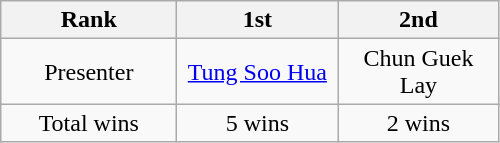<table class="wikitable" border="1">
<tr>
<th width="110">Rank</th>
<th width="100">1st</th>
<th width="100">2nd</th>
</tr>
<tr align=center>
<td>Presenter</td>
<td><a href='#'>Tung Soo Hua</a></td>
<td>Chun Guek Lay</td>
</tr>
<tr align=center>
<td>Total wins</td>
<td>5 wins</td>
<td>2 wins</td>
</tr>
</table>
